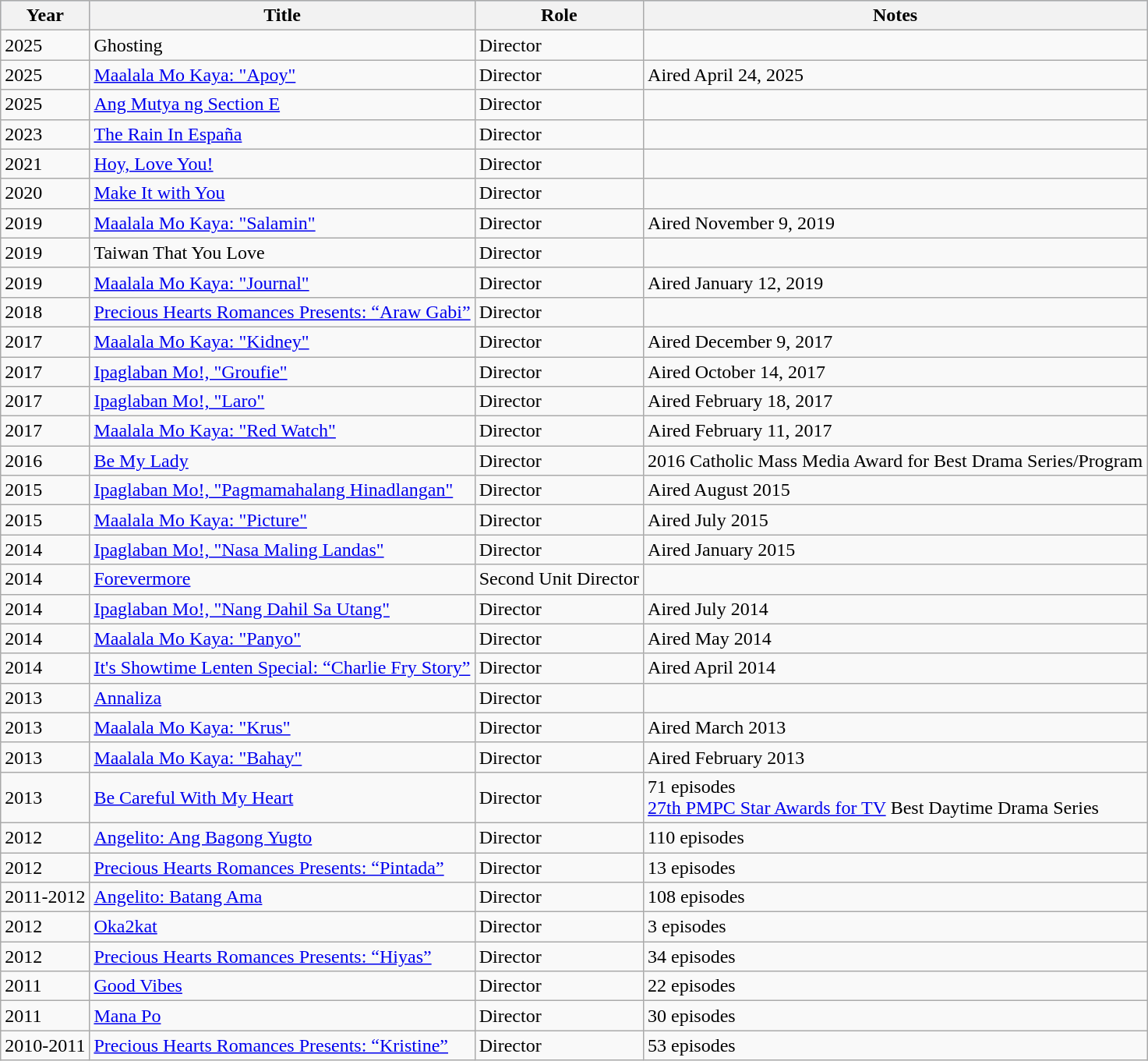<table class="wikitable">
<tr style="background:#B0C4DE;">
<th>Year</th>
<th>Title</th>
<th>Role</th>
<th>Notes</th>
</tr>
<tr>
<td>2025</td>
<td>Ghosting</td>
<td>Director</td>
<td></td>
</tr>
<tr>
<td>2025</td>
<td><a href='#'>Maalala Mo Kaya: "Apoy"</a></td>
<td>Director</td>
<td>Aired April 24, 2025</td>
</tr>
<tr>
<td>2025</td>
<td><a href='#'>Ang Mutya ng Section E</a></td>
<td>Director</td>
<td></td>
</tr>
<tr>
<td>2023</td>
<td><a href='#'>The Rain In España</a></td>
<td>Director</td>
<td></td>
</tr>
<tr>
<td>2021</td>
<td><a href='#'>Hoy, Love You!</a></td>
<td>Director</td>
<td></td>
</tr>
<tr>
<td>2020</td>
<td><a href='#'>Make It with You</a></td>
<td>Director</td>
<td></td>
</tr>
<tr>
<td>2019</td>
<td><a href='#'>Maalala Mo Kaya: "Salamin"</a></td>
<td>Director</td>
<td>Aired November 9, 2019</td>
</tr>
<tr>
<td>2019</td>
<td>Taiwan That You Love</td>
<td>Director</td>
<td></td>
</tr>
<tr>
<td>2019</td>
<td><a href='#'>Maalala Mo Kaya: "Journal"</a></td>
<td>Director</td>
<td>Aired January 12, 2019</td>
</tr>
<tr>
<td>2018</td>
<td><a href='#'>Precious Hearts Romances Presents: “Araw Gabi”</a></td>
<td>Director</td>
<td></td>
</tr>
<tr>
<td>2017</td>
<td><a href='#'>Maalala Mo Kaya: "Kidney"</a></td>
<td>Director</td>
<td>Aired December 9, 2017</td>
</tr>
<tr>
<td>2017</td>
<td><a href='#'> Ipaglaban Mo!, "Groufie"</a></td>
<td>Director</td>
<td>Aired October 14, 2017</td>
</tr>
<tr>
<td>2017</td>
<td><a href='#'> Ipaglaban Mo!, "Laro"</a></td>
<td>Director</td>
<td>Aired February 18, 2017</td>
</tr>
<tr>
<td>2017</td>
<td><a href='#'>Maalala Mo Kaya: "Red Watch"</a></td>
<td>Director</td>
<td>Aired February 11, 2017</td>
</tr>
<tr>
<td>2016</td>
<td><a href='#'>Be My Lady</a></td>
<td>Director</td>
<td>2016 Catholic Mass Media Award for Best Drama Series/Program</td>
</tr>
<tr>
<td>2015</td>
<td><a href='#'> Ipaglaban Mo!, "Pagmamahalang Hinadlangan"</a></td>
<td>Director</td>
<td>Aired August 2015</td>
</tr>
<tr>
<td>2015</td>
<td><a href='#'>Maalala Mo Kaya: "Picture"</a></td>
<td>Director</td>
<td>Aired July 2015</td>
</tr>
<tr>
<td>2014</td>
<td><a href='#'> Ipaglaban Mo!, "Nasa Maling Landas"</a></td>
<td>Director</td>
<td>Aired January 2015</td>
</tr>
<tr>
<td>2014</td>
<td><a href='#'>Forevermore</a></td>
<td>Second Unit Director</td>
<td></td>
</tr>
<tr>
<td>2014</td>
<td><a href='#'> Ipaglaban Mo!, "Nang Dahil Sa Utang"</a></td>
<td>Director</td>
<td>Aired July 2014</td>
</tr>
<tr>
<td>2014</td>
<td><a href='#'>Maalala Mo Kaya: "Panyo"</a></td>
<td>Director</td>
<td>Aired May 2014</td>
</tr>
<tr>
<td>2014</td>
<td><a href='#'>It's Showtime Lenten Special: “Charlie Fry Story”</a></td>
<td>Director</td>
<td>Aired April 2014</td>
</tr>
<tr>
<td>2013</td>
<td><a href='#'>Annaliza</a></td>
<td>Director</td>
<td></td>
</tr>
<tr>
<td>2013</td>
<td><a href='#'>Maalala Mo Kaya: "Krus"</a></td>
<td>Director</td>
<td>Aired March 2013</td>
</tr>
<tr>
<td>2013</td>
<td><a href='#'>Maalala Mo Kaya: "Bahay"</a></td>
<td>Director</td>
<td>Aired February 2013</td>
</tr>
<tr>
<td>2013</td>
<td><a href='#'>Be Careful With My Heart</a></td>
<td>Director</td>
<td>71 episodes <br><a href='#'>27th PMPC Star Awards for TV</a> Best Daytime Drama Series</td>
</tr>
<tr>
<td>2012</td>
<td><a href='#'>Angelito: Ang Bagong Yugto</a></td>
<td>Director</td>
<td>110 episodes</td>
</tr>
<tr>
<td>2012</td>
<td><a href='#'>Precious Hearts Romances Presents: “Pintada”</a></td>
<td>Director</td>
<td>13 episodes</td>
</tr>
<tr>
<td>2011-2012</td>
<td><a href='#'>Angelito: Batang Ama</a></td>
<td>Director</td>
<td>108 episodes</td>
</tr>
<tr>
<td>2012</td>
<td><a href='#'>Oka2kat</a></td>
<td>Director</td>
<td>3 episodes</td>
</tr>
<tr>
<td>2012</td>
<td><a href='#'>Precious Hearts Romances Presents: “Hiyas”</a></td>
<td>Director</td>
<td>34 episodes</td>
</tr>
<tr>
<td>2011</td>
<td><a href='#'>Good Vibes</a></td>
<td>Director</td>
<td>22 episodes</td>
</tr>
<tr>
<td>2011</td>
<td><a href='#'>Mana Po</a></td>
<td>Director</td>
<td>30 episodes</td>
</tr>
<tr>
<td>2010-2011</td>
<td><a href='#'>Precious Hearts Romances Presents: “Kristine”</a></td>
<td>Director</td>
<td>53 episodes</td>
</tr>
</table>
